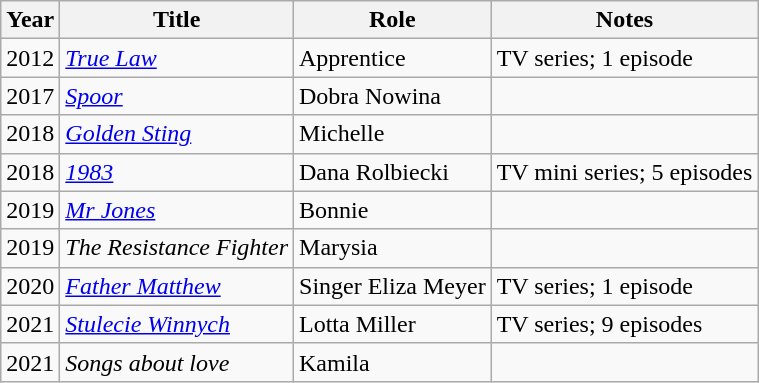<table class="wikitable sortable">
<tr>
<th>Year</th>
<th>Title</th>
<th>Role</th>
<th class="unsortable">Notes</th>
</tr>
<tr>
<td>2012</td>
<td><em><a href='#'>True Law</a></em></td>
<td>Apprentice</td>
<td>TV series; 1 episode</td>
</tr>
<tr>
<td>2017</td>
<td><em><a href='#'>Spoor</a></em></td>
<td>Dobra Nowina</td>
<td></td>
</tr>
<tr>
<td>2018</td>
<td><em><a href='#'>Golden Sting</a></em></td>
<td>Michelle</td>
<td></td>
</tr>
<tr>
<td>2018</td>
<td><em><a href='#'>1983</a></em></td>
<td>Dana Rolbiecki</td>
<td>TV mini series; 5 episodes</td>
</tr>
<tr>
<td>2019</td>
<td><em><a href='#'>Mr Jones</a></em></td>
<td>Bonnie</td>
<td></td>
</tr>
<tr>
<td>2019</td>
<td><em>The Resistance Fighter</em></td>
<td>Marysia</td>
<td></td>
</tr>
<tr>
<td>2020</td>
<td><em><a href='#'>Father Matthew</a></em></td>
<td>Singer Eliza Meyer</td>
<td>TV series; 1 episode</td>
</tr>
<tr>
<td>2021</td>
<td><em><a href='#'>Stulecie Winnych</a></em></td>
<td>Lotta Miller</td>
<td>TV series; 9 episodes</td>
</tr>
<tr>
<td>2021</td>
<td><em>Songs about love</em></td>
<td>Kamila</td>
<td></td>
</tr>
</table>
